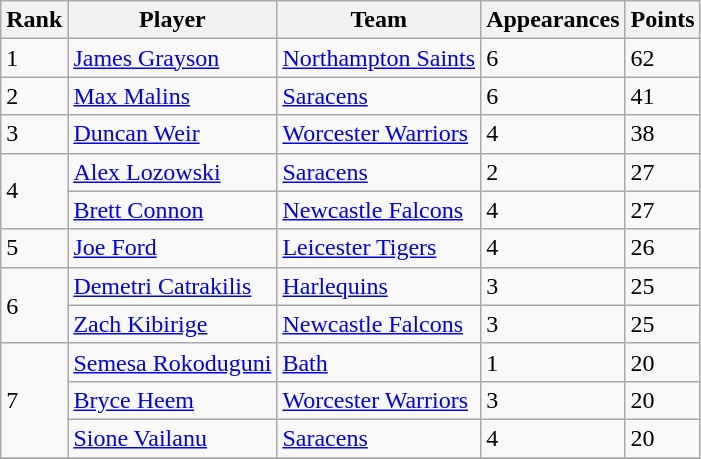<table class="wikitable">
<tr>
<th>Rank</th>
<th>Player</th>
<th>Team</th>
<th>Appearances</th>
<th>Points</th>
</tr>
<tr>
<td>1</td>
<td> <a href='#'>James Grayson</a></td>
<td><a href='#'>Northampton Saints</a></td>
<td>6</td>
<td>62</td>
</tr>
<tr>
<td>2</td>
<td> <a href='#'>Max Malins</a></td>
<td><a href='#'>Saracens</a></td>
<td>6</td>
<td>41</td>
</tr>
<tr>
<td>3</td>
<td> <a href='#'>Duncan Weir</a></td>
<td><a href='#'>Worcester Warriors</a></td>
<td>4</td>
<td>38</td>
</tr>
<tr>
<td rowspan=2>4</td>
<td> <a href='#'>Alex Lozowski</a></td>
<td><a href='#'>Saracens</a></td>
<td>2</td>
<td>27</td>
</tr>
<tr>
<td> <a href='#'>Brett Connon</a></td>
<td><a href='#'>Newcastle Falcons</a></td>
<td>4</td>
<td>27</td>
</tr>
<tr>
<td>5</td>
<td> <a href='#'>Joe Ford</a></td>
<td><a href='#'>Leicester Tigers</a></td>
<td>4</td>
<td>26</td>
</tr>
<tr>
<td rowspan=2>6</td>
<td> <a href='#'>Demetri Catrakilis</a></td>
<td><a href='#'>Harlequins</a></td>
<td>3</td>
<td>25</td>
</tr>
<tr>
<td> <a href='#'>Zach Kibirige</a></td>
<td><a href='#'>Newcastle Falcons</a></td>
<td>3</td>
<td>25</td>
</tr>
<tr>
<td rowspan=3>7</td>
<td> <a href='#'>Semesa Rokoduguni</a></td>
<td><a href='#'>Bath</a></td>
<td>1</td>
<td>20</td>
</tr>
<tr>
<td> <a href='#'>Bryce Heem</a></td>
<td><a href='#'>Worcester Warriors</a></td>
<td>3</td>
<td>20</td>
</tr>
<tr>
<td> <a href='#'>Sione Vailanu</a></td>
<td><a href='#'>Saracens</a></td>
<td>4</td>
<td>20</td>
</tr>
<tr>
</tr>
</table>
